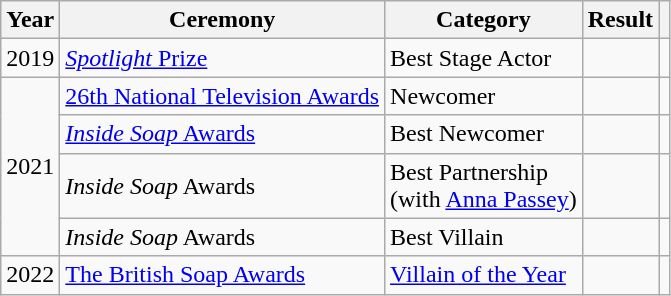<table class="wikitable">
<tr>
<th>Year</th>
<th>Ceremony</th>
<th>Category</th>
<th>Result</th>
<th></th>
</tr>
<tr>
<td>2019</td>
<td><a href='#'><em>Spotlight</em> Prize</a></td>
<td>Best Stage Actor</td>
<td></td>
<td align="center"></td>
</tr>
<tr>
<td rowspan="4">2021</td>
<td><a href='#'>26th National Television Awards</a></td>
<td>Newcomer</td>
<td></td>
<td align="center"></td>
</tr>
<tr>
<td><a href='#'><em>Inside Soap</em> Awards</a></td>
<td>Best Newcomer</td>
<td></td>
<td align="center"></td>
</tr>
<tr>
<td><em>Inside Soap</em> Awards</td>
<td>Best Partnership <br> <span>(with <a href='#'>Anna Passey</a>)</span></td>
<td></td>
<td align="center"></td>
</tr>
<tr>
<td><em>Inside Soap</em> Awards</td>
<td>Best Villain</td>
<td></td>
<td align="center"></td>
</tr>
<tr>
<td>2022</td>
<td><a href='#'>The British Soap Awards</a></td>
<td><a href='#'>Villain of the Year</a></td>
<td></td>
<td align="center"></td>
</tr>
</table>
